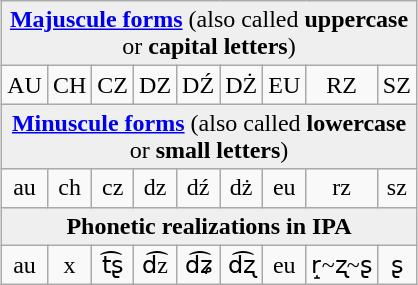<table class="wikitable" style="text-align:center; margin-left: auto; margin-right: auto; border: none;">
<tr>
<td colspan="35" bgcolor="#EFEFEF"><strong><a href='#'>Majuscule forms</a></strong> (also called <strong>uppercase</strong> or <strong>capital letters</strong>)</td>
</tr>
<tr>
<td width="15">AU</td>
<td width="15">CH</td>
<td width="15">CZ</td>
<td width="15">DZ</td>
<td width="15">DŹ</td>
<td width="15">DŻ</td>
<td width="15">EU</td>
<td width="15">RZ</td>
<td width="15">SZ</td>
</tr>
<tr>
<td colspan="35" bgcolor="#EFEFEF"><strong><a href='#'>Minuscule forms</a></strong> (also called <strong>lowercase</strong> or <strong>small letters</strong>)</td>
</tr>
<tr>
<td>au</td>
<td>ch</td>
<td>cz</td>
<td>dz</td>
<td>dź</td>
<td>dż</td>
<td>eu</td>
<td>rz</td>
<td>sz</td>
</tr>
<tr>
<td colspan="35" bgcolor="#EFEFEF"><strong>Phonetic realizations in IPA</strong></td>
</tr>
<tr>
<td>au</td>
<td>x</td>
<td>t͡ʂ</td>
<td>d͡z</td>
<td>d͡ʑ</td>
<td>d͡ʐ</td>
<td>eu</td>
<td>r̝~ʐ~ʂ</td>
<td>ʂ</td>
</tr>
</table>
